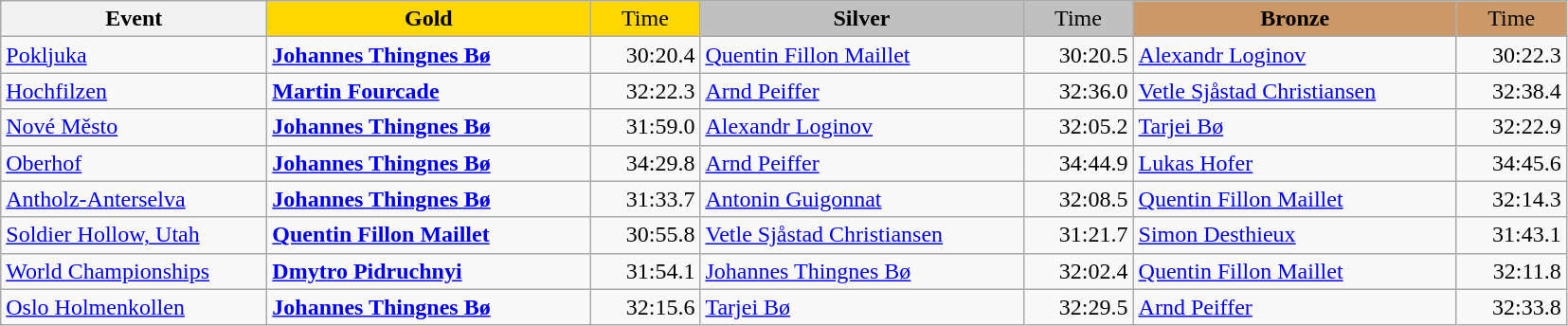<table class="wikitable">
<tr>
<th width="180">Event</th>
<th width="220" style="background:gold">Gold</th>
<th width="70" style="background:gold;font-weight:normal">Time</th>
<th width="220" style="background:silver">Silver</th>
<th width="70" style="background:silver;font-weight:normal">Time</th>
<th width="220" style="background:#CC9966">Bronze</th>
<th width="70" style="background:#CC9966;font-weight:normal">Time</th>
</tr>
<tr>
<td><a href='#'>Pokljuka</a><br></td>
<td><strong><a href='#'>Johannes Thingnes Bø</a></strong><br></td>
<td align="right">30:20.4 <br> </td>
<td><a href='#'>Quentin Fillon Maillet</a><br></td>
<td align="right">30:20.5 <br> </td>
<td><a href='#'>Alexandr Loginov</a><br></td>
<td align="right">30:22.3 <br> </td>
</tr>
<tr>
<td><a href='#'>Hochfilzen</a><br></td>
<td><strong><a href='#'>Martin Fourcade</a></strong><br></td>
<td align="right">32:22.3 <br> </td>
<td><a href='#'>Arnd Peiffer</a><br></td>
<td align="right">32:36.0 <br> </td>
<td><a href='#'>Vetle Sjåstad Christiansen</a><br></td>
<td align="right">32:38.4 <br> </td>
</tr>
<tr>
<td><a href='#'>Nové Město</a><br></td>
<td><strong><a href='#'>Johannes Thingnes Bø</a></strong><br></td>
<td align="right">31:59.0 <br> </td>
<td><a href='#'>Alexandr Loginov</a><br></td>
<td align="right">32:05.2 <br> </td>
<td><a href='#'>Tarjei Bø</a><br></td>
<td align="right">32:22.9 <br> </td>
</tr>
<tr>
<td><a href='#'>Oberhof</a><br></td>
<td><strong><a href='#'>Johannes Thingnes Bø</a></strong><br></td>
<td align="right">34:29.8 <br> </td>
<td><a href='#'>Arnd Peiffer</a><br></td>
<td align="right">34:44.9 <br> </td>
<td><a href='#'>Lukas Hofer</a><br></td>
<td align="right">34:45.6 <br> </td>
</tr>
<tr>
<td><a href='#'>Antholz-Anterselva</a><br></td>
<td><strong><a href='#'>Johannes Thingnes Bø</a></strong><br></td>
<td align="right">31:33.7 <br> </td>
<td><a href='#'>Antonin Guigonnat</a><br></td>
<td align="right">32:08.5 <br> </td>
<td><a href='#'>Quentin Fillon Maillet</a><br></td>
<td align="right">32:14.3 <br> </td>
</tr>
<tr>
<td><a href='#'>Soldier Hollow, Utah</a><br></td>
<td><strong><a href='#'>Quentin Fillon Maillet</a></strong><br></td>
<td align="right">30:55.8 <br> </td>
<td><a href='#'>Vetle Sjåstad Christiansen</a><br></td>
<td align="right">31:21.7 <br> </td>
<td><a href='#'>Simon Desthieux</a><br></td>
<td align="right">31:43.1 <br> </td>
</tr>
<tr>
<td><a href='#'>World Championships</a><br></td>
<td><strong><a href='#'>Dmytro Pidruchnyi</a></strong><br></td>
<td align="right">31:54.1 <br> </td>
<td><a href='#'>Johannes Thingnes Bø</a><br></td>
<td align="right">32:02.4 <br> </td>
<td><a href='#'>Quentin Fillon Maillet</a><br></td>
<td align="right">32:11.8 <br> </td>
</tr>
<tr>
<td><a href='#'>Oslo Holmenkollen</a><br></td>
<td><strong><a href='#'>Johannes Thingnes Bø</a></strong><br></td>
<td align="right">32:15.6 <br> </td>
<td><a href='#'>Tarjei Bø</a><br></td>
<td align="right">32:29.5 <br> </td>
<td><a href='#'>Arnd Peiffer</a><br></td>
<td align="right">32:33.8 <br> </td>
</tr>
</table>
